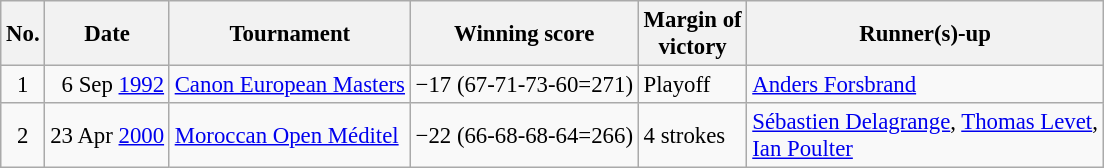<table class="wikitable" style="font-size:95%;">
<tr>
<th>No.</th>
<th>Date</th>
<th>Tournament</th>
<th>Winning score</th>
<th>Margin of<br>victory</th>
<th>Runner(s)-up</th>
</tr>
<tr>
<td align=center>1</td>
<td align=right>6 Sep <a href='#'>1992</a></td>
<td><a href='#'>Canon European Masters</a></td>
<td>−17 (67-71-73-60=271)</td>
<td>Playoff</td>
<td> <a href='#'>Anders Forsbrand</a></td>
</tr>
<tr>
<td align=center>2</td>
<td align=right>23 Apr <a href='#'>2000</a></td>
<td><a href='#'>Moroccan Open Méditel</a></td>
<td>−22 (66-68-68-64=266)</td>
<td>4 strokes</td>
<td> <a href='#'>Sébastien Delagrange</a>,  <a href='#'>Thomas Levet</a>,<br> <a href='#'>Ian Poulter</a></td>
</tr>
</table>
